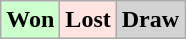<table class="wikitable">
<tr>
<td bgcolor="#ccffcc"><strong>Won</strong></td>
<td bgcolor="FFE4E1"><strong>Lost</strong></td>
<td bgcolor="lightgrey"><strong>Draw</strong></td>
</tr>
</table>
